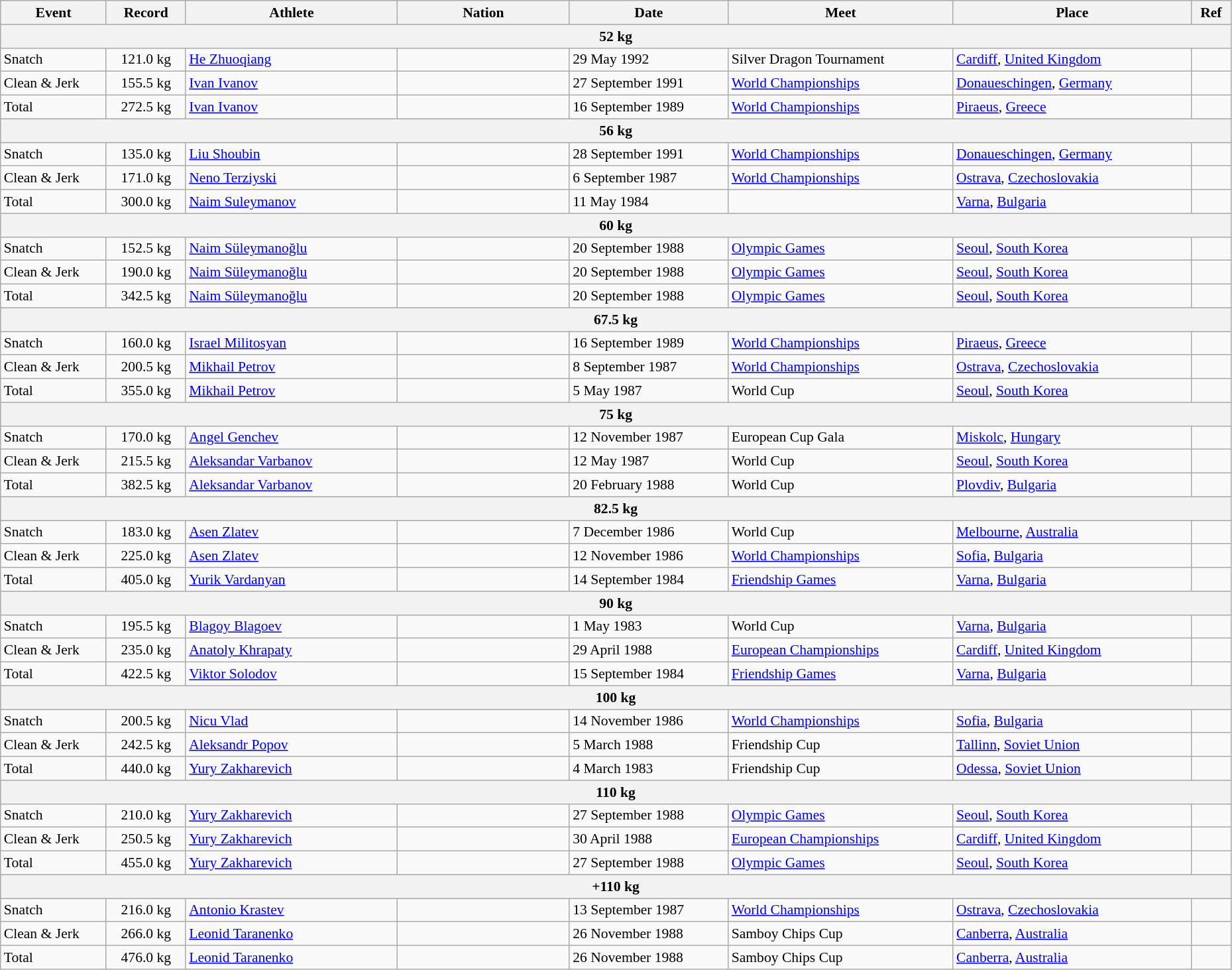<table class="wikitable" style="font-size:90%; width: 98%;">
<tr>
<th width=8%>Event</th>
<th width=6%>Record</th>
<th width=16%>Athlete</th>
<th width=13%>Nation</th>
<th width=12%>Date</th>
<th width=17%>Meet</th>
<th width=18%>Place</th>
<th width=3%>Ref</th>
</tr>
<tr bgcolor="#DDDDDD">
<th colspan="8">52 kg</th>
</tr>
<tr>
<td>Snatch</td>
<td align=center>121.0 kg</td>
<td><a href='#'>He Zhuoqiang</a></td>
<td></td>
<td>29 May 1992</td>
<td>Silver Dragon Tournament</td>
<td> <a href='#'>Cardiff</a>, <a href='#'>United Kingdom</a></td>
<td></td>
</tr>
<tr>
<td>Clean & Jerk</td>
<td align=center>155.5 kg</td>
<td><a href='#'>Ivan Ivanov</a></td>
<td></td>
<td>27 September 1991</td>
<td><a href='#'>World Championships</a></td>
<td> <a href='#'>Donaueschingen</a>, <a href='#'>Germany</a></td>
<td></td>
</tr>
<tr>
<td>Total</td>
<td align=center>272.5 kg</td>
<td><a href='#'>Ivan Ivanov</a></td>
<td></td>
<td>16 September 1989</td>
<td><a href='#'>World Championships</a></td>
<td> <a href='#'>Piraeus</a>, <a href='#'>Greece</a></td>
<td></td>
</tr>
<tr bgcolor="#DDDDDD">
<th colspan="8">56 kg</th>
</tr>
<tr>
<td>Snatch</td>
<td align=center>135.0 kg</td>
<td><a href='#'>Liu Shoubin</a></td>
<td></td>
<td>28 September 1991</td>
<td><a href='#'>World Championships</a></td>
<td> <a href='#'>Donaueschingen</a>, <a href='#'>Germany</a></td>
<td></td>
</tr>
<tr>
<td>Clean & Jerk</td>
<td align=center>171.0 kg</td>
<td><a href='#'>Neno Terziyski</a></td>
<td></td>
<td>6 September 1987</td>
<td><a href='#'>World Championships</a></td>
<td> <a href='#'>Ostrava</a>, <a href='#'>Czechoslovakia</a></td>
<td></td>
</tr>
<tr>
<td>Total</td>
<td align=center>300.0 kg</td>
<td><a href='#'>Naim Suleymanov</a></td>
<td></td>
<td>11 May 1984</td>
<td></td>
<td> <a href='#'>Varna</a>, <a href='#'>Bulgaria</a></td>
<td></td>
</tr>
<tr bgcolor="#DDDDDD">
<th colspan="8">60 kg</th>
</tr>
<tr>
<td>Snatch</td>
<td align=center>152.5 kg</td>
<td><a href='#'>Naim Süleymanoğlu</a></td>
<td></td>
<td>20 September 1988</td>
<td><a href='#'>Olympic Games</a></td>
<td> <a href='#'>Seoul</a>, <a href='#'>South Korea</a></td>
<td></td>
</tr>
<tr>
<td>Clean & Jerk</td>
<td align=center>190.0 kg</td>
<td><a href='#'>Naim Süleymanoğlu</a></td>
<td></td>
<td>20 September 1988</td>
<td><a href='#'>Olympic Games</a></td>
<td> <a href='#'>Seoul</a>, <a href='#'>South Korea</a></td>
<td></td>
</tr>
<tr>
<td>Total</td>
<td align=center>342.5 kg</td>
<td><a href='#'>Naim Süleymanoğlu</a></td>
<td></td>
<td>20 September 1988</td>
<td><a href='#'>Olympic Games</a></td>
<td> <a href='#'>Seoul</a>, <a href='#'>South Korea</a></td>
<td></td>
</tr>
<tr bgcolor="#DDDDDD">
<th colspan="8">67.5 kg</th>
</tr>
<tr>
<td>Snatch</td>
<td align=center>160.0 kg</td>
<td><a href='#'>Israel Militosyan</a></td>
<td></td>
<td>16 September 1989</td>
<td><a href='#'>World Championships</a></td>
<td> <a href='#'>Piraeus</a>, <a href='#'>Greece</a></td>
<td></td>
</tr>
<tr>
<td>Clean & Jerk</td>
<td align=center>200.5 kg</td>
<td><a href='#'>Mikhail Petrov</a></td>
<td></td>
<td>8 September 1987</td>
<td><a href='#'>World Championships</a></td>
<td> <a href='#'>Ostrava</a>, <a href='#'>Czechoslovakia</a></td>
</tr>
<tr>
<td>Total</td>
<td align=center>355.0 kg</td>
<td><a href='#'>Mikhail Petrov</a></td>
<td></td>
<td>5 May 1987</td>
<td>World Cup</td>
<td> <a href='#'>Seoul</a>, <a href='#'>South Korea</a></td>
<td></td>
</tr>
<tr bgcolor="#DDDDDD">
<th colspan="8">75 kg</th>
</tr>
<tr>
<td>Snatch</td>
<td align=center>170.0 kg</td>
<td><a href='#'>Angel Genchev</a></td>
<td></td>
<td>12 November 1987</td>
<td>European Cup Gala</td>
<td> <a href='#'>Miskolc</a>, <a href='#'>Hungary</a></td>
<td></td>
</tr>
<tr>
<td>Clean & Jerk</td>
<td align=center>215.5 kg</td>
<td><a href='#'>Aleksandar Varbanov</a></td>
<td></td>
<td>12 May 1987</td>
<td>World Cup</td>
<td> <a href='#'>Seoul</a>, <a href='#'>South Korea</a></td>
<td></td>
</tr>
<tr>
<td>Total</td>
<td align=center>382.5 kg</td>
<td><a href='#'>Aleksandar Varbanov</a></td>
<td></td>
<td>20 February 1988</td>
<td>World Cup</td>
<td> <a href='#'>Plovdiv</a>, <a href='#'>Bulgaria</a></td>
<td></td>
</tr>
<tr bgcolor="#DDDDDD">
<th colspan="8">82.5 kg</th>
</tr>
<tr>
<td>Snatch</td>
<td align=center>183.0 kg</td>
<td><a href='#'>Asen Zlatev</a></td>
<td></td>
<td>7 December 1986</td>
<td>World Cup</td>
<td> <a href='#'>Melbourne</a>, <a href='#'>Australia</a></td>
<td></td>
</tr>
<tr>
<td>Clean & Jerk</td>
<td align=center>225.0 kg</td>
<td><a href='#'>Asen Zlatev</a></td>
<td></td>
<td>12 November 1986</td>
<td><a href='#'>World Championships</a></td>
<td> <a href='#'>Sofia</a>, <a href='#'>Bulgaria</a></td>
<td></td>
</tr>
<tr>
<td>Total</td>
<td align=center>405.0 kg</td>
<td><a href='#'>Yurik Vardanyan</a></td>
<td></td>
<td>14 September 1984</td>
<td><a href='#'>Friendship Games</a></td>
<td> <a href='#'>Varna</a>, <a href='#'>Bulgaria</a></td>
<td></td>
</tr>
<tr bgcolor="#DDDDDD">
<th colspan="8">90 kg</th>
</tr>
<tr>
<td>Snatch</td>
<td align=center>195.5 kg</td>
<td><a href='#'>Blagoy Blagoev</a></td>
<td></td>
<td>1 May 1983</td>
<td>World Cup</td>
<td> <a href='#'>Varna</a>, <a href='#'>Bulgaria</a></td>
<td></td>
</tr>
<tr>
<td>Clean & Jerk</td>
<td align=center>235.0 kg</td>
<td><a href='#'>Anatoly Khrapaty</a></td>
<td></td>
<td>29 April 1988</td>
<td><a href='#'>European Championships</a></td>
<td> <a href='#'>Cardiff</a>, <a href='#'>United Kingdom</a></td>
<td></td>
</tr>
<tr>
<td>Total</td>
<td align=center>422.5 kg</td>
<td><a href='#'>Viktor Solodov</a></td>
<td></td>
<td>15 September 1984</td>
<td><a href='#'>Friendship Games</a></td>
<td> <a href='#'>Varna</a>, <a href='#'>Bulgaria</a></td>
<td></td>
</tr>
<tr bgcolor="#DDDDDD">
<th colspan="8">100 kg</th>
</tr>
<tr>
<td>Snatch</td>
<td align=center>200.5 kg</td>
<td><a href='#'>Nicu Vlad</a></td>
<td></td>
<td>14 November 1986</td>
<td><a href='#'>World Championships</a></td>
<td> <a href='#'>Sofia</a>, <a href='#'>Bulgaria</a></td>
<td></td>
</tr>
<tr>
<td>Clean & Jerk</td>
<td align=center>242.5 kg</td>
<td><a href='#'>Aleksandr Popov</a></td>
<td></td>
<td>5 March 1988</td>
<td>Friendship Cup</td>
<td> <a href='#'>Tallinn</a>, <a href='#'>Soviet Union</a></td>
<td></td>
</tr>
<tr>
<td>Total</td>
<td align=center>440.0 kg</td>
<td><a href='#'>Yury Zakharevich</a></td>
<td></td>
<td>4 March 1983</td>
<td>Friendship Cup</td>
<td> <a href='#'>Odessa</a>, <a href='#'>Soviet Union</a></td>
<td></td>
</tr>
<tr bgcolor="#DDDDDD">
<th colspan="8">110 kg</th>
</tr>
<tr>
<td>Snatch</td>
<td align=center>210.0 kg</td>
<td><a href='#'>Yury Zakharevich</a></td>
<td></td>
<td>27 September 1988</td>
<td><a href='#'>Olympic Games</a></td>
<td> <a href='#'>Seoul</a>, <a href='#'>South Korea</a></td>
<td></td>
</tr>
<tr>
<td>Clean & Jerk</td>
<td align=center>250.5 kg</td>
<td><a href='#'>Yury Zakharevich</a></td>
<td></td>
<td>30 April 1988</td>
<td><a href='#'>European Championships</a></td>
<td> <a href='#'>Cardiff</a>, <a href='#'>United Kingdom</a></td>
<td></td>
</tr>
<tr>
<td>Total</td>
<td align=center>455.0 kg</td>
<td><a href='#'>Yury Zakharevich</a></td>
<td></td>
<td>27 September 1988</td>
<td><a href='#'>Olympic Games</a></td>
<td> <a href='#'>Seoul</a>, <a href='#'>South Korea</a></td>
<td></td>
</tr>
<tr bgcolor="#DDDDDD">
<th colspan="8">+110 kg</th>
</tr>
<tr>
<td>Snatch</td>
<td align=center>216.0 kg</td>
<td><a href='#'>Antonio Krastev</a></td>
<td></td>
<td>13 September 1987</td>
<td><a href='#'>World Championships</a></td>
<td> <a href='#'>Ostrava</a>, <a href='#'>Czechoslovakia</a></td>
<td></td>
</tr>
<tr>
<td>Clean & Jerk</td>
<td align=center>266.0 kg</td>
<td><a href='#'>Leonid Taranenko</a></td>
<td></td>
<td>26 November 1988</td>
<td>Samboy Chips Cup</td>
<td> <a href='#'>Canberra</a>, <a href='#'>Australia</a></td>
<td></td>
</tr>
<tr>
<td>Total</td>
<td align=center>476.0 kg</td>
<td><a href='#'>Leonid Taranenko</a></td>
<td></td>
<td>26 November 1988</td>
<td>Samboy Chips Cup</td>
<td> <a href='#'>Canberra</a>, <a href='#'>Australia</a></td>
<td></td>
</tr>
</table>
